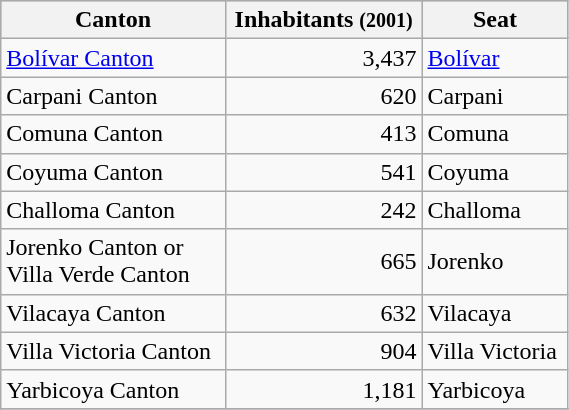<table class="wikitable" border="1" style="width:30%;" border="1">
<tr bgcolor=silver>
<th>Canton</th>
<th>Inhabitants <small> (2001) </small> </th>
<th>Seat</th>
</tr>
<tr>
<td><a href='#'>Bolívar Canton</a></td>
<td align="right">3,437</td>
<td><a href='#'>Bolívar</a></td>
</tr>
<tr>
<td>Carpani Canton</td>
<td align="right">620</td>
<td>Carpani</td>
</tr>
<tr>
<td>Comuna Canton</td>
<td align="right">413</td>
<td>Comuna</td>
</tr>
<tr>
<td>Coyuma Canton</td>
<td align="right">541</td>
<td>Coyuma</td>
</tr>
<tr>
<td>Challoma Canton</td>
<td align="right">242</td>
<td>Challoma</td>
</tr>
<tr>
<td>Jorenko Canton or <br> Villa Verde Canton</td>
<td align="right">665</td>
<td>Jorenko</td>
</tr>
<tr>
<td>Vilacaya Canton</td>
<td align="right">632</td>
<td>Vilacaya</td>
</tr>
<tr>
<td>Villa Victoria Canton</td>
<td align="right">904</td>
<td>Villa Victoria</td>
</tr>
<tr>
<td>Yarbicoya Canton</td>
<td align="right">1,181</td>
<td>Yarbicoya</td>
</tr>
<tr>
</tr>
</table>
